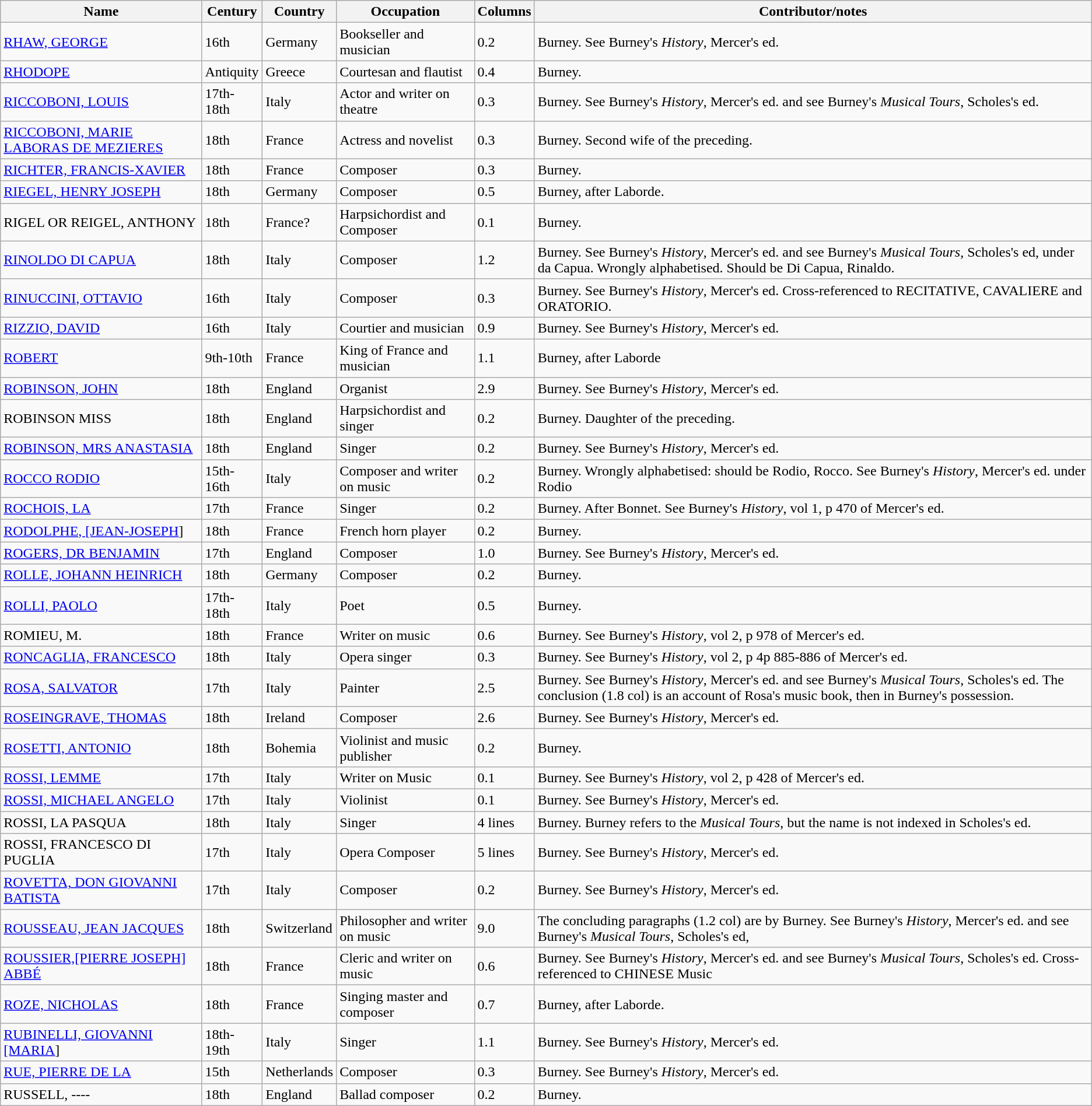<table class="wikitable">
<tr>
<th>Name</th>
<th>Century</th>
<th>Country</th>
<th>Occupation</th>
<th>Columns</th>
<th>Contributor/notes</th>
</tr>
<tr>
<td><a href='#'>RHAW, GEORGE</a></td>
<td>16th</td>
<td>Germany</td>
<td>Bookseller and musician</td>
<td>0.2</td>
<td>Burney. See Burney's <em>History</em>, Mercer's ed.</td>
</tr>
<tr>
<td><a href='#'>RHODOPE</a></td>
<td>Antiquity</td>
<td>Greece</td>
<td>Courtesan and flautist</td>
<td>0.4</td>
<td>Burney.</td>
</tr>
<tr>
<td><a href='#'>RICCOBONI, LOUIS</a></td>
<td>17th-18th</td>
<td>Italy</td>
<td>Actor and writer on theatre</td>
<td>0.3</td>
<td>Burney. See Burney's <em>History</em>, Mercer's ed. and see Burney's <em>Musical Tours</em>, Scholes's ed.</td>
</tr>
<tr>
<td><a href='#'>RICCOBONI, MARIE LABORAS DE MEZIERES</a></td>
<td>18th</td>
<td>France</td>
<td>Actress and novelist</td>
<td>0.3</td>
<td>Burney. Second wife of the preceding.</td>
</tr>
<tr>
<td><a href='#'>RICHTER, FRANCIS-XAVIER</a></td>
<td>18th</td>
<td>France</td>
<td>Composer</td>
<td>0.3</td>
<td>Burney.</td>
</tr>
<tr>
<td><a href='#'>RIEGEL, HENRY JOSEPH</a></td>
<td>18th</td>
<td>Germany</td>
<td>Composer</td>
<td>0.5</td>
<td>Burney, after Laborde.</td>
</tr>
<tr>
<td>RIGEL OR REIGEL, ANTHONY</td>
<td>18th</td>
<td>France?</td>
<td>Harpsichordist and Composer</td>
<td>0.1</td>
<td>Burney.</td>
</tr>
<tr>
<td><a href='#'>RINOLDO DI CAPUA</a></td>
<td>18th</td>
<td>Italy</td>
<td>Composer</td>
<td>1.2</td>
<td>Burney. See Burney's <em>History</em>, Mercer's ed. and see Burney's <em>Musical Tours</em>, Scholes's ed, under da Capua. Wrongly alphabetised. Should be Di Capua, Rinaldo.</td>
</tr>
<tr>
<td><a href='#'>RINUCCINI, OTTAVIO</a></td>
<td>16th</td>
<td>Italy</td>
<td>Composer</td>
<td>0.3</td>
<td>Burney. See Burney's <em>History</em>, Mercer's ed. Cross-referenced to RECITATIVE, CAVALIERE and ORATORIO.</td>
</tr>
<tr>
<td><a href='#'>RIZZIO, DAVID</a></td>
<td>16th</td>
<td>Italy</td>
<td>Courtier and musician</td>
<td>0.9</td>
<td>Burney. See Burney's <em>History</em>, Mercer's ed.</td>
</tr>
<tr>
<td><a href='#'>ROBERT</a></td>
<td>9th-10th</td>
<td>France</td>
<td>King of France and musician</td>
<td>1.1</td>
<td>Burney, after Laborde</td>
</tr>
<tr>
<td><a href='#'>ROBINSON, JOHN</a></td>
<td>18th</td>
<td>England</td>
<td>Organist</td>
<td>2.9</td>
<td>Burney. See Burney's <em>History</em>, Mercer's ed.</td>
</tr>
<tr>
<td>ROBINSON MISS</td>
<td>18th</td>
<td>England</td>
<td>Harpsichordist and singer</td>
<td>0.2</td>
<td>Burney. Daughter of the preceding.</td>
</tr>
<tr>
<td><a href='#'>ROBINSON, MRS ANASTASIA</a></td>
<td>18th</td>
<td>England</td>
<td>Singer</td>
<td>0.2</td>
<td>Burney. See Burney's <em>History</em>, Mercer's ed.</td>
</tr>
<tr>
<td><a href='#'>ROCCO RODIO</a></td>
<td>15th-16th</td>
<td>Italy</td>
<td>Composer and writer on music</td>
<td>0.2</td>
<td>Burney. Wrongly alphabetised: should be Rodio, Rocco. See Burney's <em>History</em>, Mercer's ed. under Rodio</td>
</tr>
<tr>
<td><a href='#'>ROCHOIS, LA</a></td>
<td>17th</td>
<td>France</td>
<td>Singer</td>
<td>0.2</td>
<td>Burney. After Bonnet. See Burney's <em>History</em>, vol 1, p 470 of Mercer's ed.</td>
</tr>
<tr>
<td><a href='#'>RODOLPHE, [JEAN-JOSEPH</a>]</td>
<td>18th</td>
<td>France</td>
<td>French horn player</td>
<td>0.2</td>
<td>Burney.</td>
</tr>
<tr>
<td><a href='#'>ROGERS, DR BENJAMIN</a></td>
<td>17th</td>
<td>England</td>
<td>Composer</td>
<td>1.0</td>
<td>Burney. See Burney's <em>History</em>, Mercer's ed.</td>
</tr>
<tr>
<td><a href='#'>ROLLE, JOHANN HEINRICH</a></td>
<td>18th</td>
<td>Germany</td>
<td>Composer</td>
<td>0.2</td>
<td>Burney.</td>
</tr>
<tr>
<td><a href='#'>ROLLI, PAOLO</a></td>
<td>17th-18th</td>
<td>Italy</td>
<td>Poet</td>
<td>0.5</td>
<td>Burney.</td>
</tr>
<tr>
<td>ROMIEU, M.</td>
<td>18th</td>
<td>France</td>
<td>Writer on music</td>
<td>0.6</td>
<td>Burney. See Burney's <em>History</em>, vol 2, p 978 of Mercer's ed.</td>
</tr>
<tr>
<td><a href='#'>RONCAGLIA, FRANCESCO</a></td>
<td>18th</td>
<td>Italy</td>
<td>Opera singer</td>
<td>0.3</td>
<td>Burney. See Burney's <em>History</em>, vol 2, p 4p 885-886 of Mercer's ed.</td>
</tr>
<tr>
<td><a href='#'>ROSA, SALVATOR</a></td>
<td>17th</td>
<td>Italy</td>
<td>Painter</td>
<td>2.5</td>
<td>Burney. See Burney's <em>History</em>, Mercer's ed. and see Burney's <em>Musical Tours</em>, Scholes's ed.  The conclusion (1.8 col) is an account of Rosa's music book, then in Burney's possession.</td>
</tr>
<tr>
<td><a href='#'>ROSEINGRAVE, THOMAS</a></td>
<td>18th</td>
<td>Ireland</td>
<td>Composer</td>
<td>2.6</td>
<td>Burney. See Burney's <em>History</em>, Mercer's ed.</td>
</tr>
<tr>
<td><a href='#'>ROSETTI, ANTONIO</a></td>
<td>18th</td>
<td>Bohemia</td>
<td>Violinist and music publisher</td>
<td>0.2</td>
<td>Burney.</td>
</tr>
<tr>
<td><a href='#'>ROSSI, LEMME</a></td>
<td>17th</td>
<td>Italy</td>
<td>Writer on Music</td>
<td>0.1</td>
<td>Burney. See Burney's <em>History</em>, vol 2, p 428 of Mercer's ed.</td>
</tr>
<tr>
<td><a href='#'>ROSSI, MICHAEL ANGELO</a></td>
<td>17th</td>
<td>Italy</td>
<td>Violinist</td>
<td>0.1</td>
<td>Burney. See Burney's <em>History</em>, Mercer's ed.</td>
</tr>
<tr>
<td>ROSSI, LA PASQUA</td>
<td>18th</td>
<td>Italy</td>
<td>Singer</td>
<td>4 lines</td>
<td>Burney. Burney refers to the <em>Musical Tours</em>, but the name is not indexed in Scholes's ed.</td>
</tr>
<tr>
<td>ROSSI, FRANCESCO DI PUGLIA</td>
<td>17th</td>
<td>Italy</td>
<td>Opera Composer</td>
<td>5 lines</td>
<td>Burney. See Burney's <em>History</em>, Mercer's ed.</td>
</tr>
<tr>
<td><a href='#'>ROVETTA, DON GIOVANNI BATISTA</a></td>
<td>17th</td>
<td>Italy</td>
<td>Composer</td>
<td>0.2</td>
<td>Burney.  See Burney's <em>History</em>, Mercer's ed.</td>
</tr>
<tr>
<td><a href='#'>ROUSSEAU, JEAN JACQUES</a></td>
<td>18th</td>
<td>Switzerland</td>
<td>Philosopher and writer on music</td>
<td>9.0</td>
<td>The concluding paragraphs (1.2 col) are by Burney. See Burney's <em>History</em>, Mercer's ed. and see Burney's <em>Musical Tours</em>, Scholes's ed,</td>
</tr>
<tr>
<td><a href='#'>ROUSSIER,[PIERRE JOSEPH] ABBÉ</a></td>
<td>18th</td>
<td>France</td>
<td>Cleric and writer on music</td>
<td>0.6</td>
<td>Burney. See Burney's <em>History</em>, Mercer's ed. and see Burney's <em>Musical Tours</em>, Scholes's ed. Cross-referenced to CHINESE Music</td>
</tr>
<tr>
<td><a href='#'>ROZE, NICHOLAS</a></td>
<td>18th</td>
<td>France</td>
<td>Singing master and composer</td>
<td>0.7</td>
<td>Burney, after Laborde.</td>
</tr>
<tr>
<td><a href='#'>RUBINELLI, GIOVANNI [MARIA</a>]</td>
<td>18th-19th</td>
<td>Italy</td>
<td>Singer</td>
<td>1.1</td>
<td>Burney. See Burney's <em>History</em>, Mercer's ed.</td>
</tr>
<tr>
<td><a href='#'>RUE, PIERRE DE LA</a></td>
<td>15th</td>
<td>Netherlands</td>
<td>Composer</td>
<td>0.3</td>
<td>Burney. See Burney's <em>History</em>, Mercer's ed.</td>
</tr>
<tr>
<td>RUSSELL, ----</td>
<td>18th</td>
<td>England</td>
<td>Ballad composer</td>
<td>0.2</td>
<td>Burney.</td>
</tr>
</table>
